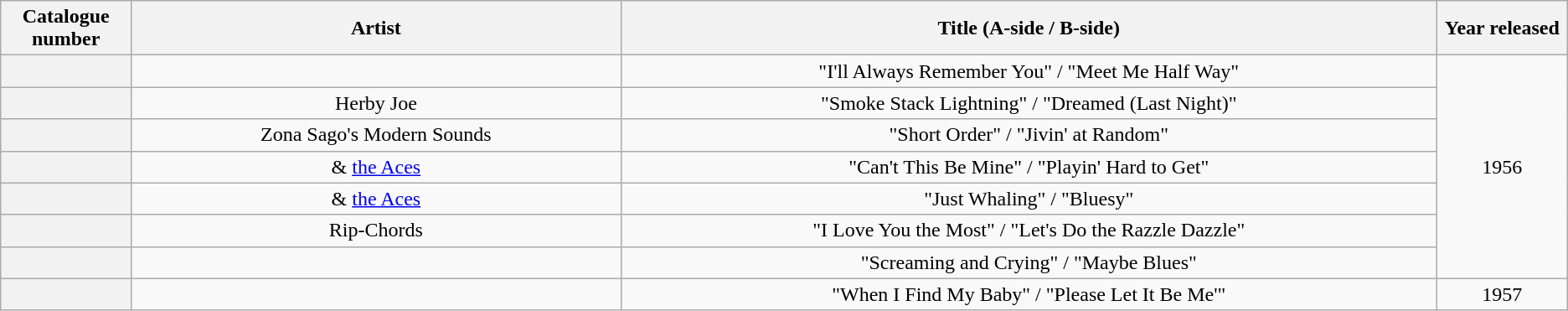<table class="wikitable sortable plainrowheaders" style="text-align:center;">
<tr>
<th scope="col" width=8%>Catalogue number</th>
<th scope="col" width=30%>Artist</th>
<th scope="col" width=50% class="unsortable">Title (A-side / B-side)</th>
<th scope="col" width=8%>Year released</th>
</tr>
<tr>
<th scope="row"></th>
<td></td>
<td>"I'll Always Remember You" / "Meet Me Half Way"</td>
<td rowspan="7">1956</td>
</tr>
<tr>
<th scope="row"></th>
<td>Herby Joe</td>
<td>"Smoke Stack Lightning" / "Dreamed (Last Night)"</td>
</tr>
<tr>
<th scope="row"></th>
<td>Zona Sago's Modern Sounds</td>
<td>"Short Order" / "Jivin' at Random"</td>
</tr>
<tr>
<th scope="row"></th>
<td> & <a href='#'>the Aces</a></td>
<td>"Can't This Be Mine" / "Playin' Hard to Get"</td>
</tr>
<tr>
<th scope="row"></th>
<td> & <a href='#'>the Aces</a></td>
<td>"Just Whaling" / "Bluesy"</td>
</tr>
<tr>
<th scope="row"></th>
<td>Rip-Chords</td>
<td>"I Love You the Most" / "Let's Do the Razzle Dazzle"</td>
</tr>
<tr>
<th scope="row"></th>
<td></td>
<td>"Screaming and Crying" / "Maybe Blues"</td>
</tr>
<tr>
<th scope="row"></th>
<td></td>
<td>"When I Find My Baby" / "Please Let It Be Me'"</td>
<td>1957</td>
</tr>
</table>
